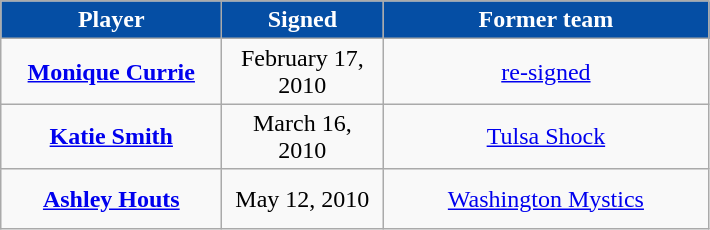<table class="wikitable" style="text-align: center">
<tr align="center" bgcolor="#dddddd">
<td style="background:#054EA4;color:white; width:140px"><strong>Player</strong></td>
<td style="background:#054EA4;color:white; width:100px"><strong>Signed</strong></td>
<td style="background:#054EA4;color:white; width:210px"><strong>Former team</strong></td>
</tr>
<tr style="height:40px">
<td><strong><a href='#'>Monique Currie</a></strong></td>
<td>February 17, 2010</td>
<td><a href='#'>re-signed</a></td>
</tr>
<tr style="height:40px">
<td><strong><a href='#'>Katie Smith</a></strong></td>
<td>March 16, 2010</td>
<td><a href='#'>Tulsa Shock</a></td>
</tr>
<tr style="height:40px">
<td><strong><a href='#'>Ashley Houts</a></strong></td>
<td>May 12, 2010</td>
<td><a href='#'>Washington Mystics</a></td>
</tr>
</table>
